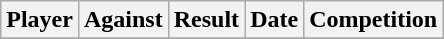<table class="wikitable sortable">
<tr>
<th>Player</th>
<th>Against</th>
<th>Result</th>
<th>Date</th>
<th>Competition</th>
</tr>
<tr>
</tr>
</table>
